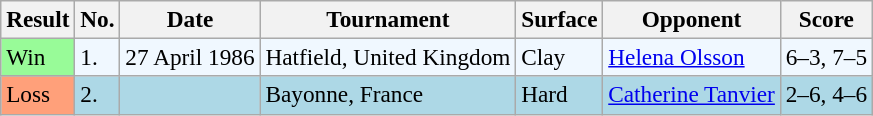<table class="wikitable" style="font-size:97%">
<tr>
<th>Result</th>
<th>No.</th>
<th>Date</th>
<th>Tournament</th>
<th>Surface</th>
<th>Opponent</th>
<th>Score</th>
</tr>
<tr bgcolor="#f0f8ff">
<td style="background:#98fb98;">Win</td>
<td>1.</td>
<td>27 April 1986</td>
<td>Hatfield, United Kingdom</td>
<td>Clay</td>
<td> <a href='#'>Helena Olsson</a></td>
<td>6–3, 7–5</td>
</tr>
<tr style="background:lightblue;">
<td style="background:#ffa07a;">Loss</td>
<td>2.</td>
<td></td>
<td>Bayonne, France</td>
<td>Hard</td>
<td> <a href='#'>Catherine Tanvier</a></td>
<td>2–6, 4–6</td>
</tr>
</table>
